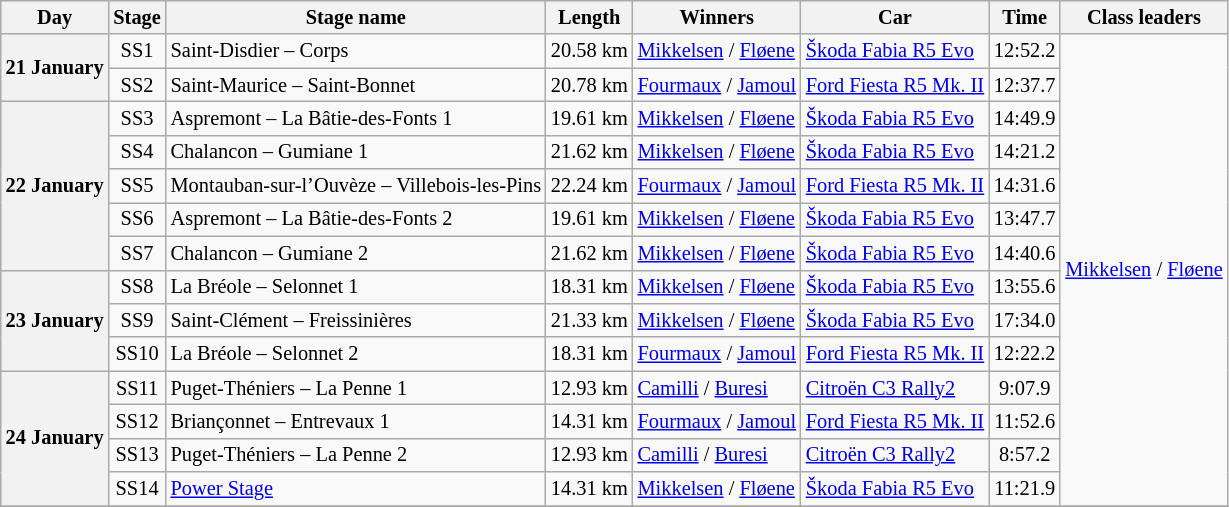<table class="wikitable" style="font-size: 85%;">
<tr>
<th>Day</th>
<th>Stage</th>
<th>Stage name</th>
<th>Length</th>
<th>Winners</th>
<th>Car</th>
<th>Time</th>
<th>Class leaders</th>
</tr>
<tr>
<th rowspan="2">21 January</th>
<td align="center">SS1</td>
<td>Saint-Disdier – Corps</td>
<td align="center">20.58 km</td>
<td><a href='#'>Mikkelsen</a> / <a href='#'>Fløene</a></td>
<td nowrap><a href='#'>Škoda Fabia R5 Evo</a></td>
<td align="center">12:52.2</td>
<td rowspan="14" nowrap><a href='#'>Mikkelsen</a> / <a href='#'>Fløene</a></td>
</tr>
<tr>
<td align="center">SS2</td>
<td>Saint-Maurice – Saint-Bonnet</td>
<td align="center">20.78 km</td>
<td nowrap><a href='#'>Fourmaux</a> / <a href='#'>Jamoul</a></td>
<td nowrap><a href='#'>Ford Fiesta R5 Mk. II</a></td>
<td align="center">12:37.7</td>
</tr>
<tr>
<th rowspan="5">22 January</th>
<td align="center">SS3</td>
<td>Aspremont – La Bâtie-des-Fonts 1</td>
<td align="center">19.61 km</td>
<td><a href='#'>Mikkelsen</a> / <a href='#'>Fløene</a></td>
<td><a href='#'>Škoda Fabia R5 Evo</a></td>
<td align="center">14:49.9</td>
</tr>
<tr>
<td align="center">SS4</td>
<td>Chalancon – Gumiane 1</td>
<td align="center">21.62 km</td>
<td><a href='#'>Mikkelsen</a> / <a href='#'>Fløene</a></td>
<td><a href='#'>Škoda Fabia R5 Evo</a></td>
<td align="center">14:21.2</td>
</tr>
<tr>
<td align="center">SS5</td>
<td nowrap>Montauban-sur-l’Ouvèze – Villebois-les-Pins</td>
<td align="center">22.24 km</td>
<td><a href='#'>Fourmaux</a> / <a href='#'>Jamoul</a></td>
<td><a href='#'>Ford Fiesta R5 Mk. II</a></td>
<td align="center">14:31.6</td>
</tr>
<tr>
<td align="center">SS6</td>
<td>Aspremont – La Bâtie-des-Fonts 2</td>
<td align="center">19.61 km</td>
<td><a href='#'>Mikkelsen</a> / <a href='#'>Fløene</a></td>
<td><a href='#'>Škoda Fabia R5 Evo</a></td>
<td align="center">13:47.7</td>
</tr>
<tr>
<td align="center">SS7</td>
<td>Chalancon – Gumiane 2</td>
<td align="center">21.62 km</td>
<td><a href='#'>Mikkelsen</a> / <a href='#'>Fløene</a></td>
<td><a href='#'>Škoda Fabia R5 Evo</a></td>
<td align="center">14:40.6</td>
</tr>
<tr>
<th rowspan="3">23 January</th>
<td align="center">SS8</td>
<td>La Bréole – Selonnet 1</td>
<td align="center">18.31 km</td>
<td><a href='#'>Mikkelsen</a> / <a href='#'>Fløene</a></td>
<td><a href='#'>Škoda Fabia R5 Evo</a></td>
<td align="center">13:55.6</td>
</tr>
<tr>
<td align="center">SS9</td>
<td>Saint-Clément – Freissinières</td>
<td align="center">21.33 km</td>
<td><a href='#'>Mikkelsen</a> / <a href='#'>Fløene</a></td>
<td><a href='#'>Škoda Fabia R5 Evo</a></td>
<td align="center">17:34.0</td>
</tr>
<tr>
<td align="center">SS10</td>
<td>La Bréole – Selonnet 2</td>
<td align="center">18.31 km</td>
<td><a href='#'>Fourmaux</a> / <a href='#'>Jamoul</a></td>
<td><a href='#'>Ford Fiesta R5 Mk. II</a></td>
<td align="center">12:22.2</td>
</tr>
<tr>
<th rowspan="4">24 January</th>
<td align="center">SS11</td>
<td>Puget-Théniers – La Penne 1</td>
<td align="center">12.93 km</td>
<td><a href='#'>Camilli</a> / <a href='#'>Buresi</a></td>
<td><a href='#'>Citroën C3 Rally2</a></td>
<td align="center">9:07.9</td>
</tr>
<tr>
<td align="center">SS12</td>
<td>Briançonnet – Entrevaux 1</td>
<td align="center">14.31 km</td>
<td><a href='#'>Fourmaux</a> / <a href='#'>Jamoul</a></td>
<td><a href='#'>Ford Fiesta R5 Mk. II</a></td>
<td align="center">11:52.6</td>
</tr>
<tr>
<td align="center">SS13</td>
<td>Puget-Théniers – La Penne 2</td>
<td align="center">12.93 km</td>
<td><a href='#'>Camilli</a> / <a href='#'>Buresi</a></td>
<td><a href='#'>Citroën C3 Rally2</a></td>
<td align="center">8:57.2</td>
</tr>
<tr>
<td align="center">SS14</td>
<td nowrap><a href='#'>Power Stage</a></td>
<td align="center">14.31 km</td>
<td><a href='#'>Mikkelsen</a> / <a href='#'>Fløene</a></td>
<td><a href='#'>Škoda Fabia R5 Evo</a></td>
<td align="center">11:21.9</td>
</tr>
<tr>
</tr>
</table>
